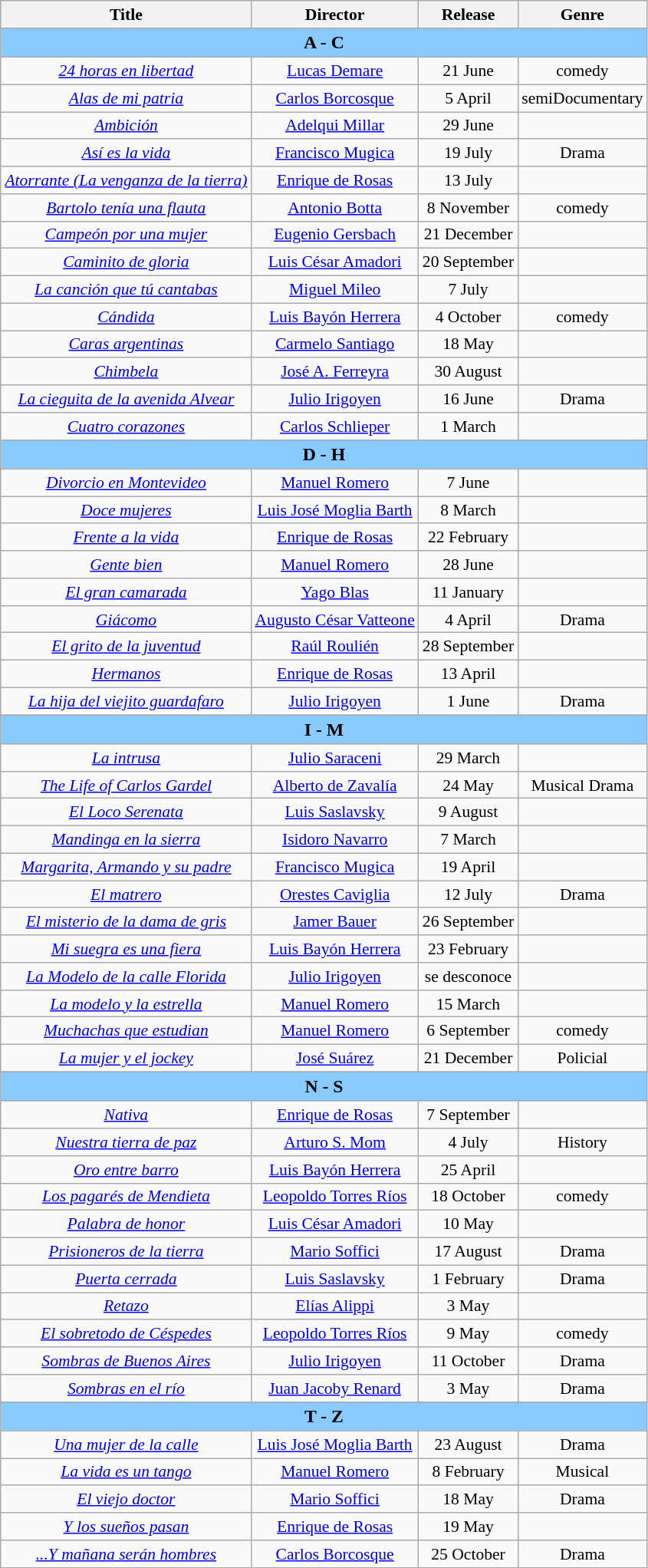<table class="wikitable" style="margin:1em 0 1em 1em; text-align: center; font-size: 90%;">
<tr>
<th scope="col">Title</th>
<th scope="col">Director</th>
<th scope="col">Release</th>
<th scope="col">Genre</th>
</tr>
<tr>
<th colspan="4" style="background:#88ccff; font-size:110%;"><strong>A  -  C</strong></th>
</tr>
<tr>
<td><em><a href='#'>24 horas en libertad</a></em></td>
<td><a href='#'>Lucas Demare</a></td>
<td>21 June</td>
<td>comedy</td>
</tr>
<tr>
<td><em><a href='#'>Alas de mi patria</a></em></td>
<td><a href='#'>Carlos Borcosque</a></td>
<td>5 April</td>
<td>semiDocumentary</td>
</tr>
<tr>
<td><em><a href='#'>Ambición</a></em></td>
<td><a href='#'>Adelqui Millar</a></td>
<td>29 June</td>
<td></td>
</tr>
<tr>
<td><em><a href='#'>Así es la vida</a></em></td>
<td><a href='#'>Francisco Mugica</a></td>
<td>19 July</td>
<td>Drama</td>
</tr>
<tr>
<td><em><a href='#'>Atorrante (La venganza de la tierra)</a></em></td>
<td><a href='#'>Enrique de Rosas</a></td>
<td>13 July</td>
<td></td>
</tr>
<tr>
<td><em><a href='#'>Bartolo tenía una flauta</a></em></td>
<td><a href='#'>Antonio Botta</a></td>
<td>8 November</td>
<td>comedy</td>
</tr>
<tr>
<td><em><a href='#'>Campeón por una mujer</a></em></td>
<td><a href='#'>Eugenio Gersbach</a></td>
<td>21 December</td>
<td></td>
</tr>
<tr>
<td><em><a href='#'>Caminito de gloria</a></em></td>
<td><a href='#'>Luis César Amadori</a></td>
<td>20 September</td>
<td></td>
</tr>
<tr>
<td><em><a href='#'>La canción que tú cantabas</a></em></td>
<td><a href='#'>Miguel Mileo</a></td>
<td>7 July</td>
<td></td>
</tr>
<tr>
<td><em><a href='#'>Cándida</a></em></td>
<td><a href='#'>Luis Bayón Herrera</a></td>
<td>4 October</td>
<td>comedy</td>
</tr>
<tr>
<td><em><a href='#'>Caras argentinas</a></em></td>
<td><a href='#'>Carmelo Santiago</a></td>
<td>18 May</td>
<td></td>
</tr>
<tr>
<td><em><a href='#'>Chimbela</a></em></td>
<td><a href='#'>José A. Ferreyra</a></td>
<td>30 August</td>
<td></td>
</tr>
<tr>
<td><em><a href='#'>La cieguita de la avenida Alvear</a></em></td>
<td><a href='#'>Julio Irigoyen</a></td>
<td>16 June</td>
<td>Drama</td>
</tr>
<tr>
<td><em><a href='#'>Cuatro corazones</a></em></td>
<td><a href='#'>Carlos Schlieper</a></td>
<td>1 March</td>
<td></td>
</tr>
<tr>
<th colspan="4" style="background:#88ccff; font-size:110%;"><strong>D  -  H</strong></th>
</tr>
<tr>
<td><em><a href='#'>Divorcio en Montevideo</a></em></td>
<td><a href='#'>Manuel Romero</a></td>
<td>7 June</td>
<td></td>
</tr>
<tr>
<td><em><a href='#'>Doce mujeres</a></em></td>
<td><a href='#'>Luis José Moglia Barth</a></td>
<td>8 March</td>
<td></td>
</tr>
<tr>
<td><em><a href='#'>Frente a la vida</a></em></td>
<td><a href='#'>Enrique de Rosas</a></td>
<td>22 February</td>
<td></td>
</tr>
<tr>
<td><em><a href='#'>Gente bien</a></em></td>
<td><a href='#'>Manuel Romero</a></td>
<td>28 June</td>
<td></td>
</tr>
<tr>
<td><em><a href='#'>El gran camarada</a></em></td>
<td><a href='#'>Yago Blas</a></td>
<td>11 January</td>
<td></td>
</tr>
<tr>
<td><em><a href='#'>Giácomo</a></em></td>
<td><a href='#'>Augusto César Vatteone</a></td>
<td>4 April</td>
<td>Drama</td>
</tr>
<tr>
<td><em><a href='#'>El grito de la juventud</a></em></td>
<td><a href='#'>Raúl Roulién</a></td>
<td>28 September</td>
<td></td>
</tr>
<tr>
<td><em><a href='#'>Hermanos</a></em></td>
<td><a href='#'>Enrique de Rosas</a></td>
<td>13 April</td>
<td></td>
</tr>
<tr>
<td><em><a href='#'>La hija del viejito guardafaro</a></em></td>
<td><a href='#'>Julio Irigoyen</a></td>
<td>1 June</td>
<td>Drama</td>
</tr>
<tr>
<th colspan="4" style="background:#88ccff; font-size:110%;"><strong>I  -  M</strong></th>
</tr>
<tr>
<td><em><a href='#'>La intrusa</a></em></td>
<td><a href='#'>Julio Saraceni</a></td>
<td>29 March</td>
<td></td>
</tr>
<tr>
<td><em><a href='#'>The Life of Carlos Gardel</a></em></td>
<td><a href='#'>Alberto de Zavalía</a></td>
<td>24 May</td>
<td>Musical Drama</td>
</tr>
<tr>
<td><em><a href='#'>El Loco Serenata</a></em></td>
<td><a href='#'>Luis Saslavsky</a></td>
<td>9 August</td>
<td></td>
</tr>
<tr>
<td><em><a href='#'>Mandinga en la sierra</a></em></td>
<td><a href='#'>Isidoro Navarro</a></td>
<td>7 March</td>
<td></td>
</tr>
<tr>
<td><em><a href='#'>Margarita, Armando y su padre</a></em></td>
<td><a href='#'>Francisco Mugica</a></td>
<td>19 April</td>
<td></td>
</tr>
<tr>
<td><em><a href='#'>El matrero</a></em></td>
<td><a href='#'>Orestes Caviglia</a></td>
<td>12 July</td>
<td>Drama</td>
</tr>
<tr>
<td><em><a href='#'>El misterio de la dama de gris</a></em></td>
<td><a href='#'>Jamer Bauer</a></td>
<td>26 September</td>
<td></td>
</tr>
<tr>
<td><em><a href='#'>Mi suegra es una fiera</a></em></td>
<td><a href='#'>Luis Bayón Herrera</a></td>
<td>23 February</td>
<td></td>
</tr>
<tr>
<td><em><a href='#'>La Modelo de la calle Florida</a></em></td>
<td><a href='#'>Julio Irigoyen</a></td>
<td>se desconoce</td>
<td></td>
</tr>
<tr>
<td><em><a href='#'>La modelo y la estrella</a></em></td>
<td><a href='#'>Manuel Romero</a></td>
<td>15 March</td>
<td></td>
</tr>
<tr>
<td><em><a href='#'>Muchachas que estudian</a></em></td>
<td><a href='#'>Manuel Romero</a></td>
<td>6 September</td>
<td>comedy</td>
</tr>
<tr>
<td><em><a href='#'>La mujer y el jockey</a></em></td>
<td><a href='#'>José Suárez</a></td>
<td>21 December</td>
<td>Policial</td>
</tr>
<tr>
<th colspan="4" style="background:#88ccff; font-size:110%;"><strong>N  -  S</strong></th>
</tr>
<tr>
<td><em><a href='#'>Nativa</a></em></td>
<td><a href='#'>Enrique de Rosas</a></td>
<td>7 September</td>
</tr>
<tr>
<td><em><a href='#'>Nuestra tierra de paz</a></em></td>
<td><a href='#'>Arturo S. Mom</a></td>
<td>4 July</td>
<td>History</td>
</tr>
<tr>
<td><em><a href='#'>Oro entre barro</a></em></td>
<td><a href='#'>Luis Bayón Herrera</a></td>
<td>25 April</td>
</tr>
<tr>
<td><em><a href='#'>Los pagarés de Mendieta</a></em></td>
<td><a href='#'>Leopoldo Torres Ríos</a></td>
<td>18 October</td>
<td>comedy</td>
</tr>
<tr>
<td><em><a href='#'>Palabra de honor</a> </em></td>
<td><a href='#'>Luis César Amadori</a></td>
<td>10 May</td>
<td></td>
</tr>
<tr>
<td><em><a href='#'>Prisioneros de la tierra</a></em></td>
<td><a href='#'>Mario Soffici</a></td>
<td>17 August</td>
<td>Drama</td>
</tr>
<tr>
<td><em><a href='#'>Puerta cerrada</a></em></td>
<td><a href='#'>Luis Saslavsky</a></td>
<td>1 February</td>
<td>Drama</td>
</tr>
<tr>
<td><em><a href='#'>Retazo</a></em></td>
<td><a href='#'>Elías Alippi</a></td>
<td>3 May</td>
<td></td>
</tr>
<tr>
<td><em><a href='#'>El sobretodo de Céspedes</a></em></td>
<td><a href='#'>Leopoldo Torres Ríos</a></td>
<td>9 May</td>
<td>comedy</td>
</tr>
<tr>
<td><em><a href='#'>Sombras de Buenos Aires</a></em></td>
<td><a href='#'>Julio Irigoyen</a></td>
<td>11 October</td>
<td>Drama</td>
</tr>
<tr>
<td><em><a href='#'>Sombras en el río</a></em></td>
<td><a href='#'>Juan Jacoby Renard</a></td>
<td>3 May</td>
<td>Drama</td>
</tr>
<tr>
<th colspan="4" style="background:#88ccff; font-size:110%;"><strong>T  -  Z</strong></th>
</tr>
<tr>
<td><em><a href='#'>Una mujer de la calle</a></em></td>
<td><a href='#'>Luis José Moglia Barth</a></td>
<td>23 August</td>
<td>Drama</td>
</tr>
<tr>
<td><em><a href='#'>La vida es un tango</a></em></td>
<td><a href='#'>Manuel Romero</a></td>
<td>8 February</td>
<td>Musical</td>
</tr>
<tr>
<td><em><a href='#'>El viejo doctor</a></em></td>
<td><a href='#'>Mario Soffici</a></td>
<td>18 May</td>
<td>Drama</td>
</tr>
<tr>
<td><em><a href='#'>Y los sueños pasan</a></em></td>
<td><a href='#'>Enrique de Rosas</a></td>
<td>19 May</td>
</tr>
<tr>
<td><em><a href='#'>...Y mañana serán hombres</a></em></td>
<td><a href='#'>Carlos Borcosque</a></td>
<td>25 October</td>
<td>Drama</td>
</tr>
</table>
